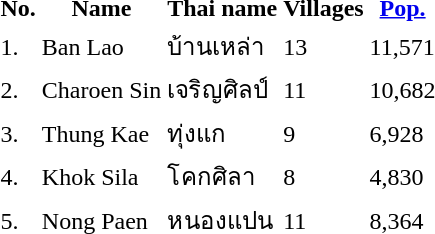<table>
<tr>
<th>No.</th>
<th>Name</th>
<th>Thai name</th>
<th>Villages</th>
<th><a href='#'>Pop.</a></th>
</tr>
<tr>
<td>1.</td>
<td>Ban Lao</td>
<td>บ้านเหล่า</td>
<td>13</td>
<td>11,571</td>
<td></td>
</tr>
<tr>
<td>2.</td>
<td>Charoen Sin</td>
<td>เจริญศิลป์</td>
<td>11</td>
<td>10,682</td>
<td></td>
</tr>
<tr>
<td>3.</td>
<td>Thung Kae</td>
<td>ทุ่งแก</td>
<td>9</td>
<td>6,928</td>
<td></td>
</tr>
<tr>
<td>4.</td>
<td>Khok Sila</td>
<td>โคกศิลา</td>
<td>8</td>
<td>4,830</td>
<td></td>
</tr>
<tr>
<td>5.</td>
<td>Nong Paen</td>
<td>หนองแปน</td>
<td>11</td>
<td>8,364</td>
<td></td>
</tr>
</table>
